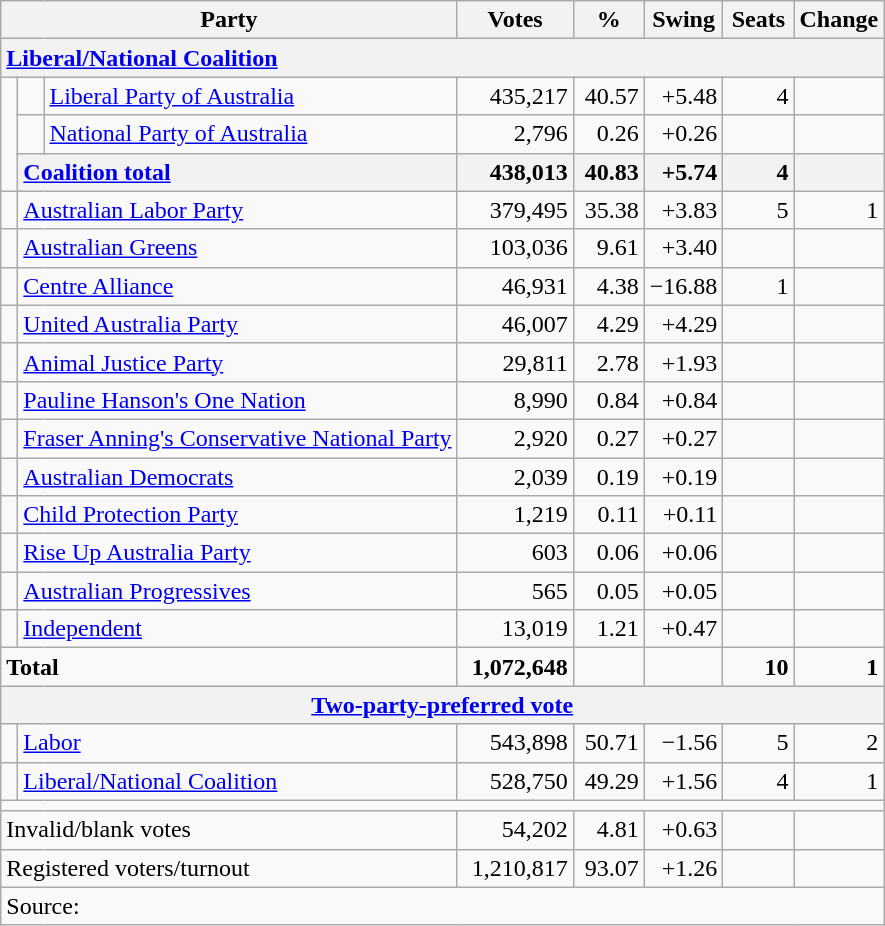<table class="wikitable">
<tr>
<th style="width:200px" colspan=3>Party</th>
<th style="width:70px; text-align:center;">Votes</th>
<th style="width:40px; text-align:center;">%</th>
<th style="width:40px; text-align:center;">Swing</th>
<th style="width:40px; text-align:center;">Seats</th>
<th style="width:40px; text-align:center;">Change</th>
</tr>
<tr>
<th colspan="8" style="text-align:left;"><a href='#'>Liberal/National Coalition</a></th>
</tr>
<tr>
<td rowspan="3"> </td>
<td> </td>
<td><a href='#'>Liberal Party of Australia</a></td>
<td align=right>435,217</td>
<td align=right>40.57</td>
<td align=right>+5.48</td>
<td align=right>4</td>
<td align=right></td>
</tr>
<tr>
<td> </td>
<td><a href='#'>National Party of Australia</a></td>
<td align=right>2,796</td>
<td align=right>0.26</td>
<td align=right>+0.26</td>
<td align=right></td>
<td align=right></td>
</tr>
<tr>
<th colspan="2" style="text-align:left;"><a href='#'>Coalition total</a></th>
<th style="text-align:right;">438,013</th>
<th style="text-align:right;">40.83</th>
<th style="text-align:right;">+5.74</th>
<th style="text-align:right;">4</th>
<th style="text-align:right;"></th>
</tr>
<tr>
<td> </td>
<td style="text-align:left;" colspan="2"><a href='#'>Australian Labor Party</a></td>
<td align=right>379,495</td>
<td align=right>35.38</td>
<td align=right>+3.83</td>
<td align=right>5</td>
<td align=right> 1</td>
</tr>
<tr>
<td> </td>
<td colspan="2"><a href='#'>Australian Greens</a></td>
<td align=right>103,036</td>
<td align=right>9.61</td>
<td align=right>+3.40</td>
<td align=right></td>
<td align=right></td>
</tr>
<tr>
<td> </td>
<td colspan="2"><a href='#'>Centre Alliance</a></td>
<td align=right>46,931</td>
<td align=right>4.38</td>
<td align=right>−16.88</td>
<td align=right>1</td>
<td align=right></td>
</tr>
<tr>
<td> </td>
<td colspan="2"><a href='#'>United Australia Party</a></td>
<td align=right>46,007</td>
<td align=right>4.29</td>
<td align=right>+4.29</td>
<td align=right></td>
<td align=right></td>
</tr>
<tr>
<td> </td>
<td colspan="2"><a href='#'>Animal Justice Party</a></td>
<td align=right>29,811</td>
<td align=right>2.78</td>
<td align=right>+1.93</td>
<td align=right></td>
<td align=right></td>
</tr>
<tr>
<td> </td>
<td colspan="2"><a href='#'>Pauline Hanson's One Nation</a></td>
<td align=right>8,990</td>
<td align=right>0.84</td>
<td align=right>+0.84</td>
<td align=right></td>
<td align=right></td>
</tr>
<tr>
<td> </td>
<td colspan="2"><a href='#'>Fraser Anning's Conservative National Party</a></td>
<td align=right>2,920</td>
<td align=right>0.27</td>
<td align=right>+0.27</td>
<td align=right></td>
<td align=right></td>
</tr>
<tr>
<td> </td>
<td colspan="2"><a href='#'>Australian Democrats</a></td>
<td align=right>2,039</td>
<td align=right>0.19</td>
<td align=right>+0.19</td>
<td align=right></td>
<td align=right></td>
</tr>
<tr>
<td> </td>
<td colspan="2"><a href='#'>Child Protection Party</a></td>
<td align=right>1,219</td>
<td align=right>0.11</td>
<td align=right>+0.11</td>
<td align=right></td>
<td align=right></td>
</tr>
<tr>
<td> </td>
<td colspan="2"><a href='#'>Rise Up Australia Party</a></td>
<td align=right>603</td>
<td align=right>0.06</td>
<td align=right>+0.06</td>
<td align=right></td>
<td align=right></td>
</tr>
<tr>
<td> </td>
<td colspan="2"><a href='#'>Australian Progressives</a></td>
<td align=right>565</td>
<td align=right>0.05</td>
<td align=right>+0.05</td>
<td align=right></td>
<td align=right></td>
</tr>
<tr>
<td> </td>
<td colspan="2"><a href='#'>Independent</a></td>
<td align=right>13,019</td>
<td align=right>1.21</td>
<td align=right>+0.47</td>
<td align=right></td>
<td align=right></td>
</tr>
<tr>
<td colspan="3" align="left"><strong>Total</strong></td>
<td align=right><strong>1,072,648</strong></td>
<td align=right></td>
<td align=right></td>
<td align=right><strong>10</strong></td>
<td align=right> <strong>1</strong></td>
</tr>
<tr>
<th colspan="8"><a href='#'>Two-party-preferred vote</a></th>
</tr>
<tr>
<td> </td>
<td colspan="2" style="text-align:left;"><a href='#'>Labor</a></td>
<td align=right>543,898</td>
<td align=right>50.71</td>
<td align=right>−1.56</td>
<td align=right>5</td>
<td align=right> 2</td>
</tr>
<tr>
<td> </td>
<td colspan="2" style="text-align:left;"><a href='#'>Liberal/National Coalition</a></td>
<td align=right>528,750</td>
<td align=right>49.29</td>
<td align=right>+1.56</td>
<td align=right>4</td>
<td align=right> 1</td>
</tr>
<tr>
<td colspan="8"></td>
</tr>
<tr>
<td colspan="3" align="left">Invalid/blank votes</td>
<td align="right">54,202</td>
<td align=right>4.81</td>
<td align=right>+0.63</td>
<td></td>
<td></td>
</tr>
<tr>
<td colspan="3" align="left">Registered voters/turnout</td>
<td align="right">1,210,817</td>
<td align=right>93.07</td>
<td align=right>+1.26</td>
<td></td>
<td></td>
</tr>
<tr>
<td colspan="8" align="left">Source: </td>
</tr>
</table>
